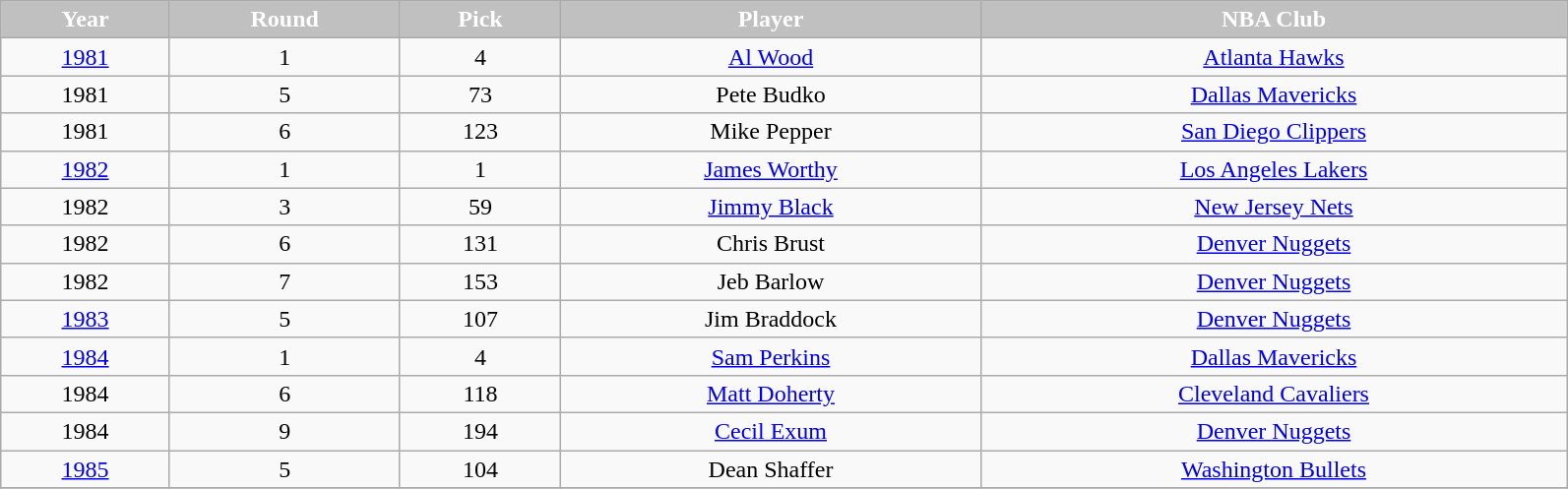<table class="wikitable" width="84%">
<tr align="center"  style="background:silver;color:#FFFFFF;">
<td><strong>Year</strong></td>
<td><strong>Round</strong></td>
<td><strong>Pick</strong></td>
<td><strong>Player</strong></td>
<td><strong>NBA Club</strong></td>
</tr>
<tr align="center" bgcolor="">
<td><a href='#'>1981</a></td>
<td>1</td>
<td>4</td>
<td><a href='#'>Al Wood</a></td>
<td><a href='#'>Atlanta Hawks</a></td>
</tr>
<tr align="center" bgcolor="">
<td>1981</td>
<td>5</td>
<td>73</td>
<td>Pete Budko</td>
<td><a href='#'>Dallas Mavericks</a></td>
</tr>
<tr align="center" bgcolor="">
<td>1981</td>
<td>6</td>
<td>123</td>
<td>Mike Pepper</td>
<td><a href='#'>San Diego Clippers</a></td>
</tr>
<tr align="center" bgcolor="">
<td><a href='#'>1982</a></td>
<td>1</td>
<td>1</td>
<td><a href='#'>James Worthy</a></td>
<td><a href='#'>Los Angeles Lakers</a></td>
</tr>
<tr align="center" bgcolor="">
<td>1982</td>
<td>3</td>
<td>59</td>
<td><a href='#'>Jimmy Black</a></td>
<td><a href='#'>New Jersey Nets</a></td>
</tr>
<tr align="center" bgcolor="">
<td>1982</td>
<td>6</td>
<td>131</td>
<td>Chris Brust</td>
<td><a href='#'>Denver Nuggets</a></td>
</tr>
<tr align="center" bgcolor="">
<td>1982</td>
<td>7</td>
<td>153</td>
<td>Jeb Barlow</td>
<td><a href='#'>Denver Nuggets</a></td>
</tr>
<tr align="center" bgcolor="">
<td><a href='#'>1983</a></td>
<td>5</td>
<td>107</td>
<td>Jim Braddock</td>
<td><a href='#'>Denver Nuggets</a></td>
</tr>
<tr align="center" bgcolor="">
<td><a href='#'>1984</a></td>
<td>1</td>
<td>4</td>
<td><a href='#'>Sam Perkins</a></td>
<td><a href='#'>Dallas Mavericks</a></td>
</tr>
<tr align="center" bgcolor="">
<td>1984</td>
<td>6</td>
<td>118</td>
<td><a href='#'>Matt Doherty</a></td>
<td><a href='#'>Cleveland Cavaliers</a></td>
</tr>
<tr align="center" bgcolor="">
<td>1984</td>
<td>9</td>
<td>194</td>
<td><a href='#'>Cecil Exum</a></td>
<td><a href='#'>Denver Nuggets</a></td>
</tr>
<tr align="center" bgcolor="">
<td><a href='#'>1985</a></td>
<td>5</td>
<td>104</td>
<td>Dean Shaffer</td>
<td><a href='#'>Washington Bullets</a></td>
</tr>
<tr align="center" bgcolor="">
</tr>
</table>
